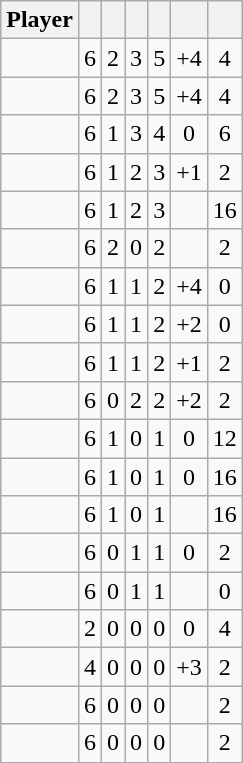<table class="wikitable sortable" style="text-align:center;">
<tr>
<th>Player</th>
<th></th>
<th></th>
<th></th>
<th></th>
<th data-sort-type="number"></th>
<th></th>
</tr>
<tr>
<td style="text-align:left;"></td>
<td>6</td>
<td>2</td>
<td>3</td>
<td>5</td>
<td>+4</td>
<td>4</td>
</tr>
<tr>
<td style="text-align:left;"></td>
<td>6</td>
<td>2</td>
<td>3</td>
<td>5</td>
<td>+4</td>
<td>4</td>
</tr>
<tr>
<td style="text-align:left;"></td>
<td>6</td>
<td>1</td>
<td>3</td>
<td>4</td>
<td>0</td>
<td>6</td>
</tr>
<tr>
<td style="text-align:left;"></td>
<td>6</td>
<td>1</td>
<td>2</td>
<td>3</td>
<td>+1</td>
<td>2</td>
</tr>
<tr>
<td style="text-align:left;"></td>
<td>6</td>
<td>1</td>
<td>2</td>
<td>3</td>
<td></td>
<td>16</td>
</tr>
<tr>
<td style="text-align:left;"></td>
<td>6</td>
<td>2</td>
<td>0</td>
<td>2</td>
<td></td>
<td>2</td>
</tr>
<tr>
<td style="text-align:left;"></td>
<td>6</td>
<td>1</td>
<td>1</td>
<td>2</td>
<td>+4</td>
<td>0</td>
</tr>
<tr>
<td style="text-align:left;"></td>
<td>6</td>
<td>1</td>
<td>1</td>
<td>2</td>
<td>+2</td>
<td>0</td>
</tr>
<tr>
<td style="text-align:left;"></td>
<td>6</td>
<td>1</td>
<td>1</td>
<td>2</td>
<td>+1</td>
<td>2</td>
</tr>
<tr>
<td style="text-align:left;"></td>
<td>6</td>
<td>0</td>
<td>2</td>
<td>2</td>
<td>+2</td>
<td>2</td>
</tr>
<tr>
<td style="text-align:left;"></td>
<td>6</td>
<td>1</td>
<td>0</td>
<td>1</td>
<td>0</td>
<td>12</td>
</tr>
<tr>
<td style="text-align:left;"></td>
<td>6</td>
<td>1</td>
<td>0</td>
<td>1</td>
<td>0</td>
<td>16</td>
</tr>
<tr>
<td style="text-align:left;"></td>
<td>6</td>
<td>1</td>
<td>0</td>
<td>1</td>
<td></td>
<td>16</td>
</tr>
<tr>
<td style="text-align:left;"></td>
<td>6</td>
<td>0</td>
<td>1</td>
<td>1</td>
<td>0</td>
<td>2</td>
</tr>
<tr>
<td style="text-align:left;"></td>
<td>6</td>
<td>0</td>
<td>1</td>
<td>1</td>
<td></td>
<td>0</td>
</tr>
<tr>
<td style="text-align:left;"></td>
<td>2</td>
<td>0</td>
<td>0</td>
<td>0</td>
<td>0</td>
<td>4</td>
</tr>
<tr>
<td style="text-align:left;"></td>
<td>4</td>
<td>0</td>
<td>0</td>
<td>0</td>
<td>+3</td>
<td>2</td>
</tr>
<tr>
<td style="text-align:left;"></td>
<td>6</td>
<td>0</td>
<td>0</td>
<td>0</td>
<td></td>
<td>2</td>
</tr>
<tr>
<td style="text-align:left;"></td>
<td>6</td>
<td>0</td>
<td>0</td>
<td>0</td>
<td></td>
<td>2</td>
</tr>
</table>
